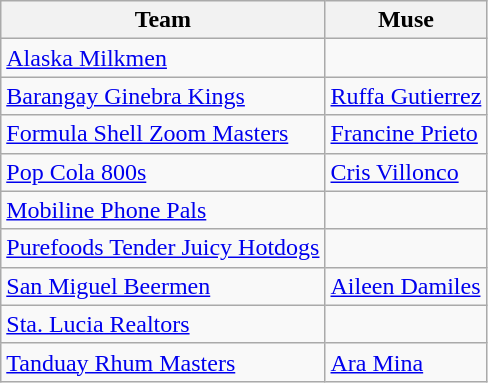<table class="wikitable sortable sortable">
<tr>
<th style= width="45%">Team</th>
<th style= width="55%">Muse</th>
</tr>
<tr>
<td><a href='#'>Alaska Milkmen</a></td>
<td></td>
</tr>
<tr>
<td><a href='#'>Barangay Ginebra Kings</a></td>
<td><a href='#'>Ruffa Gutierrez</a></td>
</tr>
<tr>
<td><a href='#'>Formula Shell Zoom Masters</a></td>
<td><a href='#'>Francine Prieto</a></td>
</tr>
<tr>
<td><a href='#'>Pop Cola 800s</a></td>
<td><a href='#'>Cris Villonco</a></td>
</tr>
<tr>
<td><a href='#'>Mobiline Phone Pals</a></td>
<td></td>
</tr>
<tr>
<td><a href='#'>Purefoods Tender Juicy Hotdogs</a></td>
<td></td>
</tr>
<tr>
<td><a href='#'>San Miguel Beermen</a></td>
<td><a href='#'>Aileen Damiles</a></td>
</tr>
<tr>
<td><a href='#'>Sta. Lucia Realtors</a></td>
<td></td>
</tr>
<tr>
<td><a href='#'>Tanduay Rhum Masters</a></td>
<td><a href='#'>Ara Mina</a></td>
</tr>
</table>
